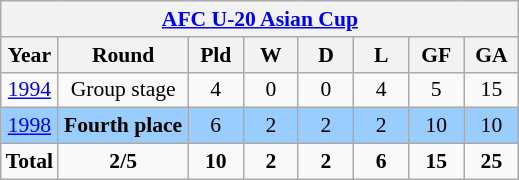<table class="wikitable" style="text-align: center;font-size:90%;">
<tr>
<th colspan=9><a href='#'>AFC U-20 Asian Cup</a></th>
</tr>
<tr>
<th>Year</th>
<th width=80>Round</th>
<th width=30>Pld</th>
<th width=30>W</th>
<th width=30>D</th>
<th width=30>L</th>
<th width=30>GF</th>
<th width=30>GA</th>
</tr>
<tr>
<td> <a href='#'>1994</a></td>
<td>Group stage</td>
<td>4</td>
<td>0</td>
<td>0</td>
<td>4</td>
<td>5</td>
<td>15</td>
</tr>
<tr style="background:#9acdff;">
<td> <a href='#'>1998</a></td>
<td><strong>Fourth place</strong></td>
<td>6</td>
<td>2</td>
<td>2</td>
<td>2</td>
<td>10</td>
<td>10</td>
</tr>
<tr>
<td><strong>Total</strong></td>
<td><strong>2/5</strong></td>
<td><strong>10</strong></td>
<td><strong>2</strong></td>
<td><strong>2</strong></td>
<td><strong>6</strong></td>
<td><strong>15</strong></td>
<td><strong>25</strong></td>
</tr>
</table>
